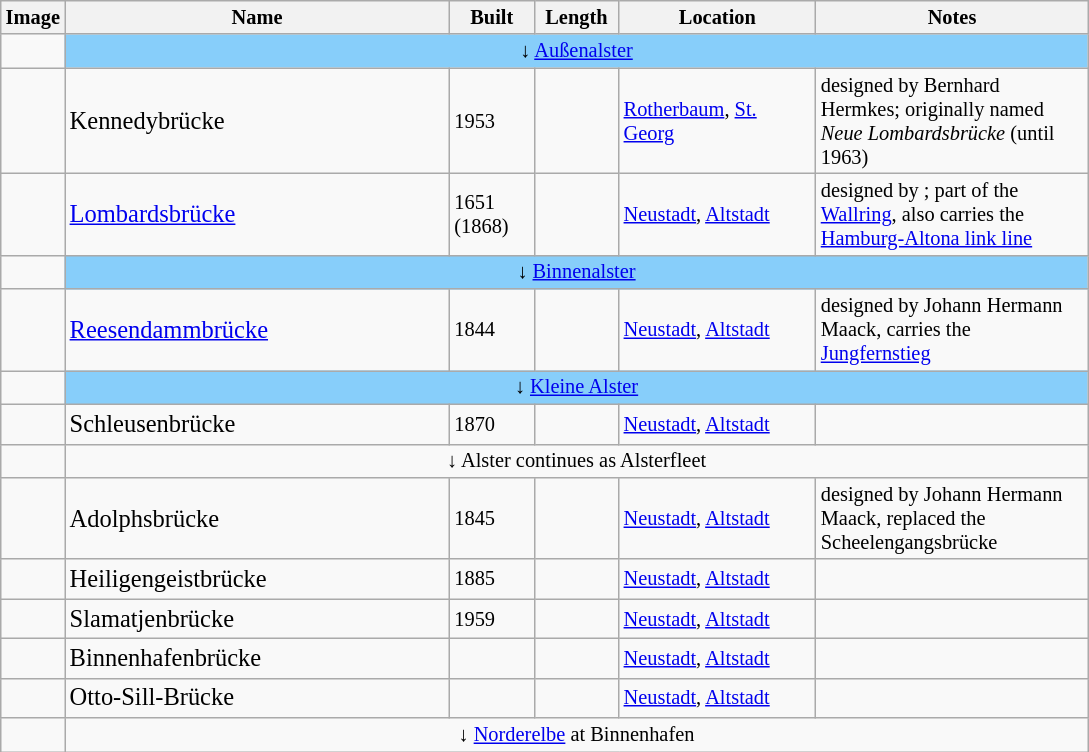<table class="wikitable sortable" style="font-size: 85%;">
<tr>
<th>Image</th>
<th width="250">Name</th>
<th width="50">Built</th>
<th width="50">Length</th>
<th width="125">Location</th>
<th width="175">Notes</th>
</tr>
<tr>
<td></td>
<td colspan="8" style="text-align:center; background:#87CEFA">↓ <a href='#'>Außenalster</a></td>
</tr>
<tr>
<td></td>
<td><big>Kennedybrücke</big><br></td>
<td>1953</td>
<td></td>
<td><a href='#'>Rotherbaum</a>, <a href='#'>St. Georg</a></td>
<td>designed by Bernhard Hermkes; originally named <em>Neue Lombardsbrücke</em> (until 1963)</td>
</tr>
<tr>
<td></td>
<td><big><a href='#'>Lombardsbrücke</a></big><br></td>
<td>1651<br> (1868)</td>
<td></td>
<td><a href='#'>Neustadt</a>, <a href='#'>Altstadt</a></td>
<td>designed by ; part of the <a href='#'>Wallring</a>, also carries the <a href='#'>Hamburg-Altona link line</a></td>
</tr>
<tr>
<td></td>
<td colspan="6" style="text-align:center; background:#87CEFA">↓ <a href='#'>Binnenalster</a></td>
</tr>
<tr>
<td></td>
<td><big><a href='#'>Reesendammbrücke</a></big><br></td>
<td>1844</td>
<td></td>
<td><a href='#'>Neustadt</a>, <a href='#'>Altstadt</a></td>
<td>designed by Johann Hermann Maack, carries the <a href='#'>Jungfernstieg</a></td>
</tr>
<tr>
<td></td>
<td colspan="6" style="text-align:center; background:#87CEFA">↓ <a href='#'>Kleine Alster</a></td>
</tr>
<tr>
<td></td>
<td><big>Schleusenbrücke</big></td>
<td>1870</td>
<td></td>
<td><a href='#'>Neustadt</a>, <a href='#'>Altstadt</a></td>
<td></td>
</tr>
<tr>
<td></td>
<td colspan="6" style="text-align:center">↓ Alster continues as Alsterfleet</td>
</tr>
<tr>
<td></td>
<td><big>Adolphsbrücke</big></td>
<td>1845</td>
<td></td>
<td><a href='#'>Neustadt</a>, <a href='#'>Altstadt</a></td>
<td>designed by Johann Hermann Maack, replaced the Scheelengangsbrücke</td>
</tr>
<tr>
<td></td>
<td><big>Heiligengeistbrücke </big></td>
<td>1885</td>
<td></td>
<td><a href='#'>Neustadt</a>, <a href='#'>Altstadt</a></td>
<td></td>
</tr>
<tr>
<td></td>
<td><big>Slamatjenbrücke </big></td>
<td>1959</td>
<td></td>
<td><a href='#'>Neustadt</a>, <a href='#'>Altstadt</a></td>
<td></td>
</tr>
<tr>
<td></td>
<td><big>Binnenhafenbrücke </big></td>
<td></td>
<td></td>
<td><a href='#'>Neustadt</a>, <a href='#'>Altstadt</a></td>
<td></td>
</tr>
<tr>
<td></td>
<td><big>Otto-Sill-Brücke </big></td>
<td></td>
<td></td>
<td><a href='#'>Neustadt</a>, <a href='#'>Altstadt</a></td>
<td></td>
</tr>
<tr>
<td></td>
<td colspan="6" style="text-align:center">↓ <a href='#'>Norderelbe</a> at Binnenhafen</td>
</tr>
</table>
